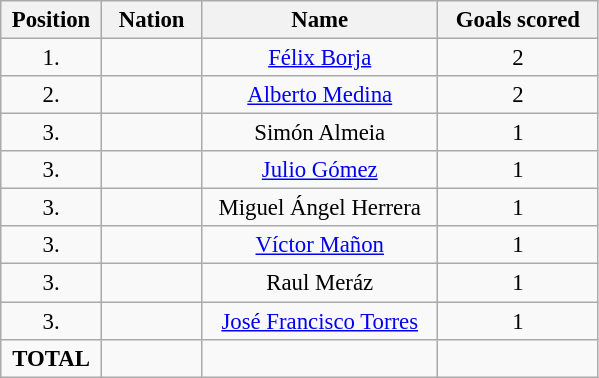<table class="wikitable" style="font-size: 95%; text-align: center;">
<tr>
<th width=60>Position</th>
<th width=60>Nation</th>
<th width=150>Name</th>
<th width=100>Goals scored</th>
</tr>
<tr>
<td>1.</td>
<td></td>
<td><a href='#'>Félix Borja</a></td>
<td>2</td>
</tr>
<tr>
<td>2.</td>
<td></td>
<td><a href='#'>Alberto Medina</a></td>
<td>2</td>
</tr>
<tr>
<td>3.</td>
<td></td>
<td>Simón Almeia</td>
<td>1</td>
</tr>
<tr>
<td>3.</td>
<td></td>
<td><a href='#'>Julio Gómez</a></td>
<td>1</td>
</tr>
<tr>
<td>3.</td>
<td></td>
<td>Miguel Ángel Herrera</td>
<td>1</td>
</tr>
<tr>
<td>3.</td>
<td></td>
<td><a href='#'>Víctor Mañon</a></td>
<td>1</td>
</tr>
<tr>
<td>3.</td>
<td></td>
<td>Raul Meráz</td>
<td>1</td>
</tr>
<tr>
<td>3.</td>
<td></td>
<td><a href='#'>José Francisco Torres</a></td>
<td>1</td>
</tr>
<tr>
<td><strong>TOTAL</strong></td>
<td></td>
<td></td>
<td></td>
</tr>
</table>
